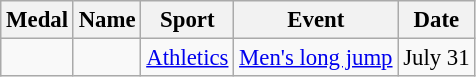<table class="wikitable" style="font-size:95%">
<tr>
<th>Medal</th>
<th>Name</th>
<th>Sport</th>
<th>Event</th>
<th>Date</th>
</tr>
<tr>
<td></td>
<td></td>
<td><a href='#'>Athletics</a></td>
<td><a href='#'>Men's long jump</a></td>
<td>July 31</td>
</tr>
</table>
